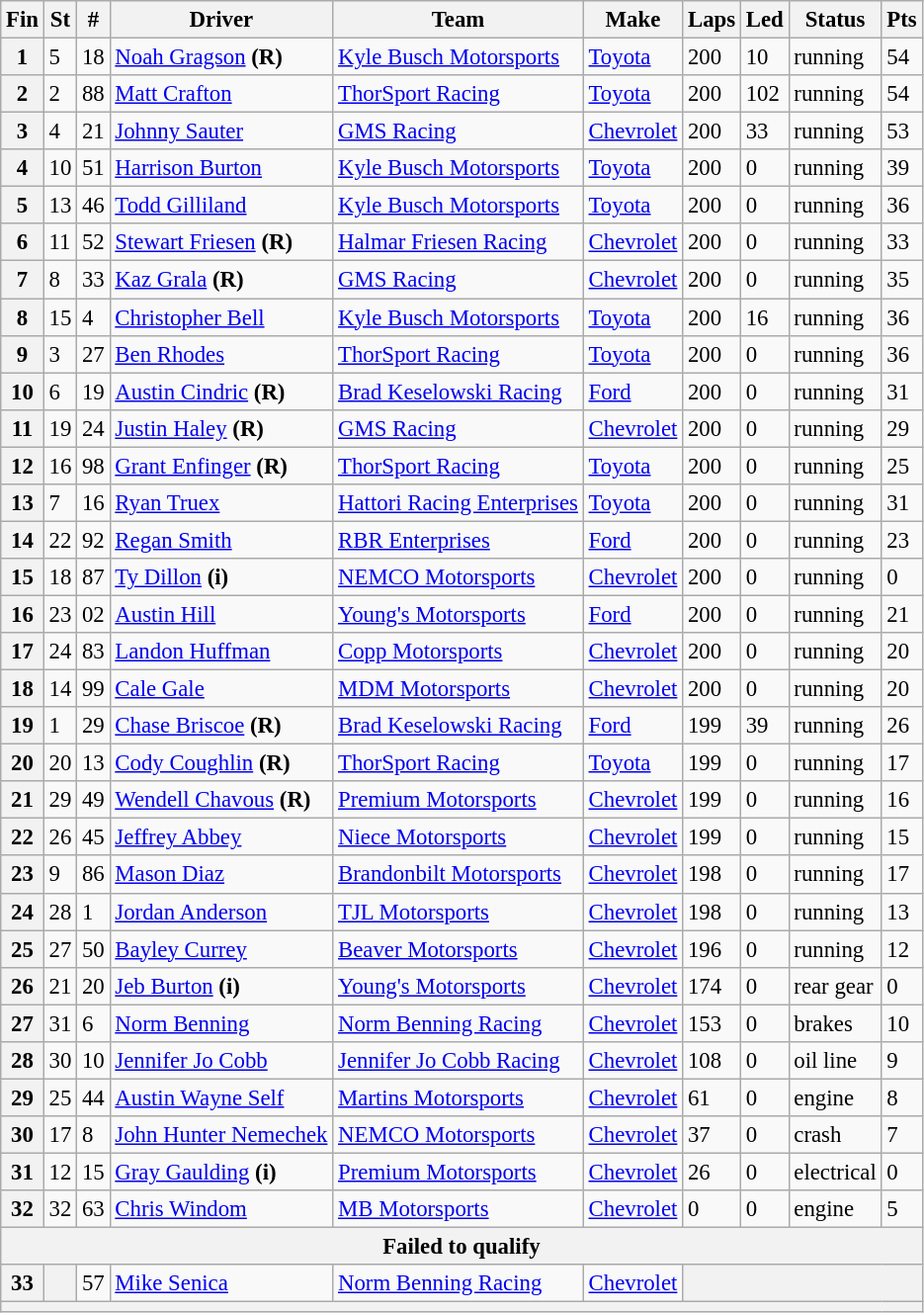<table class="wikitable" style="font-size:95%">
<tr>
<th>Fin</th>
<th>St</th>
<th>#</th>
<th>Driver</th>
<th>Team</th>
<th>Make</th>
<th>Laps</th>
<th>Led</th>
<th>Status</th>
<th>Pts</th>
</tr>
<tr>
<th>1</th>
<td>5</td>
<td>18</td>
<td><a href='#'>Noah Gragson</a> <strong>(R)</strong></td>
<td><a href='#'>Kyle Busch Motorsports</a></td>
<td><a href='#'>Toyota</a></td>
<td>200</td>
<td>10</td>
<td>running</td>
<td>54</td>
</tr>
<tr>
<th>2</th>
<td>2</td>
<td>88</td>
<td><a href='#'>Matt Crafton</a></td>
<td><a href='#'>ThorSport Racing</a></td>
<td><a href='#'>Toyota</a></td>
<td>200</td>
<td>102</td>
<td>running</td>
<td>54</td>
</tr>
<tr>
<th>3</th>
<td>4</td>
<td>21</td>
<td><a href='#'>Johnny Sauter</a></td>
<td><a href='#'>GMS Racing</a></td>
<td><a href='#'>Chevrolet</a></td>
<td>200</td>
<td>33</td>
<td>running</td>
<td>53</td>
</tr>
<tr>
<th>4</th>
<td>10</td>
<td>51</td>
<td><a href='#'>Harrison Burton</a></td>
<td><a href='#'>Kyle Busch Motorsports</a></td>
<td><a href='#'>Toyota</a></td>
<td>200</td>
<td>0</td>
<td>running</td>
<td>39</td>
</tr>
<tr>
<th>5</th>
<td>13</td>
<td>46</td>
<td><a href='#'>Todd Gilliland</a></td>
<td><a href='#'>Kyle Busch Motorsports</a></td>
<td><a href='#'>Toyota</a></td>
<td>200</td>
<td>0</td>
<td>running</td>
<td>36</td>
</tr>
<tr>
<th>6</th>
<td>11</td>
<td>52</td>
<td><a href='#'>Stewart Friesen</a> <strong>(R)</strong></td>
<td><a href='#'>Halmar Friesen Racing</a></td>
<td><a href='#'>Chevrolet</a></td>
<td>200</td>
<td>0</td>
<td>running</td>
<td>33</td>
</tr>
<tr>
<th>7</th>
<td>8</td>
<td>33</td>
<td><a href='#'>Kaz Grala</a> <strong>(R)</strong></td>
<td><a href='#'>GMS Racing</a></td>
<td><a href='#'>Chevrolet</a></td>
<td>200</td>
<td>0</td>
<td>running</td>
<td>35</td>
</tr>
<tr>
<th>8</th>
<td>15</td>
<td>4</td>
<td><a href='#'>Christopher Bell</a></td>
<td><a href='#'>Kyle Busch Motorsports</a></td>
<td><a href='#'>Toyota</a></td>
<td>200</td>
<td>16</td>
<td>running</td>
<td>36</td>
</tr>
<tr>
<th>9</th>
<td>3</td>
<td>27</td>
<td><a href='#'>Ben Rhodes</a></td>
<td><a href='#'>ThorSport Racing</a></td>
<td><a href='#'>Toyota</a></td>
<td>200</td>
<td>0</td>
<td>running</td>
<td>36</td>
</tr>
<tr>
<th>10</th>
<td>6</td>
<td>19</td>
<td><a href='#'>Austin Cindric</a> <strong>(R)</strong></td>
<td><a href='#'>Brad Keselowski Racing</a></td>
<td><a href='#'>Ford</a></td>
<td>200</td>
<td>0</td>
<td>running</td>
<td>31</td>
</tr>
<tr>
<th>11</th>
<td>19</td>
<td>24</td>
<td><a href='#'>Justin Haley</a> <strong>(R)</strong></td>
<td><a href='#'>GMS Racing</a></td>
<td><a href='#'>Chevrolet</a></td>
<td>200</td>
<td>0</td>
<td>running</td>
<td>29</td>
</tr>
<tr>
<th>12</th>
<td>16</td>
<td>98</td>
<td><a href='#'>Grant Enfinger</a> <strong>(R)</strong></td>
<td><a href='#'>ThorSport Racing</a></td>
<td><a href='#'>Toyota</a></td>
<td>200</td>
<td>0</td>
<td>running</td>
<td>25</td>
</tr>
<tr>
<th>13</th>
<td>7</td>
<td>16</td>
<td><a href='#'>Ryan Truex</a></td>
<td><a href='#'>Hattori Racing Enterprises</a></td>
<td><a href='#'>Toyota</a></td>
<td>200</td>
<td>0</td>
<td>running</td>
<td>31</td>
</tr>
<tr>
<th>14</th>
<td>22</td>
<td>92</td>
<td><a href='#'>Regan Smith</a></td>
<td><a href='#'>RBR Enterprises</a></td>
<td><a href='#'>Ford</a></td>
<td>200</td>
<td>0</td>
<td>running</td>
<td>23</td>
</tr>
<tr>
<th>15</th>
<td>18</td>
<td>87</td>
<td><a href='#'>Ty Dillon</a> <strong>(i)</strong></td>
<td><a href='#'>NEMCO Motorsports</a></td>
<td><a href='#'>Chevrolet</a></td>
<td>200</td>
<td>0</td>
<td>running</td>
<td>0</td>
</tr>
<tr>
<th>16</th>
<td>23</td>
<td>02</td>
<td><a href='#'>Austin Hill</a></td>
<td><a href='#'>Young's Motorsports</a></td>
<td><a href='#'>Ford</a></td>
<td>200</td>
<td>0</td>
<td>running</td>
<td>21</td>
</tr>
<tr>
<th>17</th>
<td>24</td>
<td>83</td>
<td><a href='#'>Landon Huffman</a></td>
<td><a href='#'>Copp Motorsports</a></td>
<td><a href='#'>Chevrolet</a></td>
<td>200</td>
<td>0</td>
<td>running</td>
<td>20</td>
</tr>
<tr>
<th>18</th>
<td>14</td>
<td>99</td>
<td><a href='#'>Cale Gale</a></td>
<td><a href='#'>MDM Motorsports</a></td>
<td><a href='#'>Chevrolet</a></td>
<td>200</td>
<td>0</td>
<td>running</td>
<td>20</td>
</tr>
<tr>
<th>19</th>
<td>1</td>
<td>29</td>
<td><a href='#'>Chase Briscoe</a> <strong>(R)</strong></td>
<td><a href='#'>Brad Keselowski Racing</a></td>
<td><a href='#'>Ford</a></td>
<td>199</td>
<td>39</td>
<td>running</td>
<td>26</td>
</tr>
<tr>
<th>20</th>
<td>20</td>
<td>13</td>
<td><a href='#'>Cody Coughlin</a> <strong>(R)</strong></td>
<td><a href='#'>ThorSport Racing</a></td>
<td><a href='#'>Toyota</a></td>
<td>199</td>
<td>0</td>
<td>running</td>
<td>17</td>
</tr>
<tr>
<th>21</th>
<td>29</td>
<td>49</td>
<td><a href='#'>Wendell Chavous</a> <strong>(R)</strong></td>
<td><a href='#'>Premium Motorsports</a></td>
<td><a href='#'>Chevrolet</a></td>
<td>199</td>
<td>0</td>
<td>running</td>
<td>16</td>
</tr>
<tr>
<th>22</th>
<td>26</td>
<td>45</td>
<td><a href='#'>Jeffrey Abbey</a></td>
<td><a href='#'>Niece Motorsports</a></td>
<td><a href='#'>Chevrolet</a></td>
<td>199</td>
<td>0</td>
<td>running</td>
<td>15</td>
</tr>
<tr>
<th>23</th>
<td>9</td>
<td>86</td>
<td><a href='#'>Mason Diaz</a></td>
<td><a href='#'>Brandonbilt Motorsports</a></td>
<td><a href='#'>Chevrolet</a></td>
<td>198</td>
<td>0</td>
<td>running</td>
<td>17</td>
</tr>
<tr>
<th>24</th>
<td>28</td>
<td>1</td>
<td><a href='#'>Jordan Anderson</a></td>
<td><a href='#'>TJL Motorsports</a></td>
<td><a href='#'>Chevrolet</a></td>
<td>198</td>
<td>0</td>
<td>running</td>
<td>13</td>
</tr>
<tr>
<th>25</th>
<td>27</td>
<td>50</td>
<td><a href='#'>Bayley Currey</a></td>
<td><a href='#'>Beaver Motorsports</a></td>
<td><a href='#'>Chevrolet</a></td>
<td>196</td>
<td>0</td>
<td>running</td>
<td>12</td>
</tr>
<tr>
<th>26</th>
<td>21</td>
<td>20</td>
<td><a href='#'>Jeb Burton</a> <strong>(i)</strong></td>
<td><a href='#'>Young's Motorsports</a></td>
<td><a href='#'>Chevrolet</a></td>
<td>174</td>
<td>0</td>
<td>rear gear</td>
<td>0</td>
</tr>
<tr>
<th>27</th>
<td>31</td>
<td>6</td>
<td><a href='#'>Norm Benning</a></td>
<td><a href='#'>Norm Benning Racing</a></td>
<td><a href='#'>Chevrolet</a></td>
<td>153</td>
<td>0</td>
<td>brakes</td>
<td>10</td>
</tr>
<tr>
<th>28</th>
<td>30</td>
<td>10</td>
<td><a href='#'>Jennifer Jo Cobb</a></td>
<td><a href='#'>Jennifer Jo Cobb Racing</a></td>
<td><a href='#'>Chevrolet</a></td>
<td>108</td>
<td>0</td>
<td>oil line</td>
<td>9</td>
</tr>
<tr>
<th>29</th>
<td>25</td>
<td>44</td>
<td><a href='#'>Austin Wayne Self</a></td>
<td><a href='#'>Martins Motorsports</a></td>
<td><a href='#'>Chevrolet</a></td>
<td>61</td>
<td>0</td>
<td>engine</td>
<td>8</td>
</tr>
<tr>
<th>30</th>
<td>17</td>
<td>8</td>
<td><a href='#'>John Hunter Nemechek</a></td>
<td><a href='#'>NEMCO Motorsports</a></td>
<td><a href='#'>Chevrolet</a></td>
<td>37</td>
<td>0</td>
<td>crash</td>
<td>7</td>
</tr>
<tr>
<th>31</th>
<td>12</td>
<td>15</td>
<td><a href='#'>Gray Gaulding</a> <strong>(i)</strong></td>
<td><a href='#'>Premium Motorsports</a></td>
<td><a href='#'>Chevrolet</a></td>
<td>26</td>
<td>0</td>
<td>electrical</td>
<td>0</td>
</tr>
<tr>
<th>32</th>
<td>32</td>
<td>63</td>
<td><a href='#'>Chris Windom</a></td>
<td><a href='#'>MB Motorsports</a></td>
<td><a href='#'>Chevrolet</a></td>
<td>0</td>
<td>0</td>
<td>engine</td>
<td>5</td>
</tr>
<tr>
<th colspan="10">Failed to qualify</th>
</tr>
<tr>
<th>33</th>
<th></th>
<td>57</td>
<td><a href='#'>Mike Senica</a></td>
<td><a href='#'>Norm Benning Racing</a></td>
<td><a href='#'>Chevrolet</a></td>
<th colspan="4"></th>
</tr>
<tr>
<th colspan="10"></th>
</tr>
</table>
